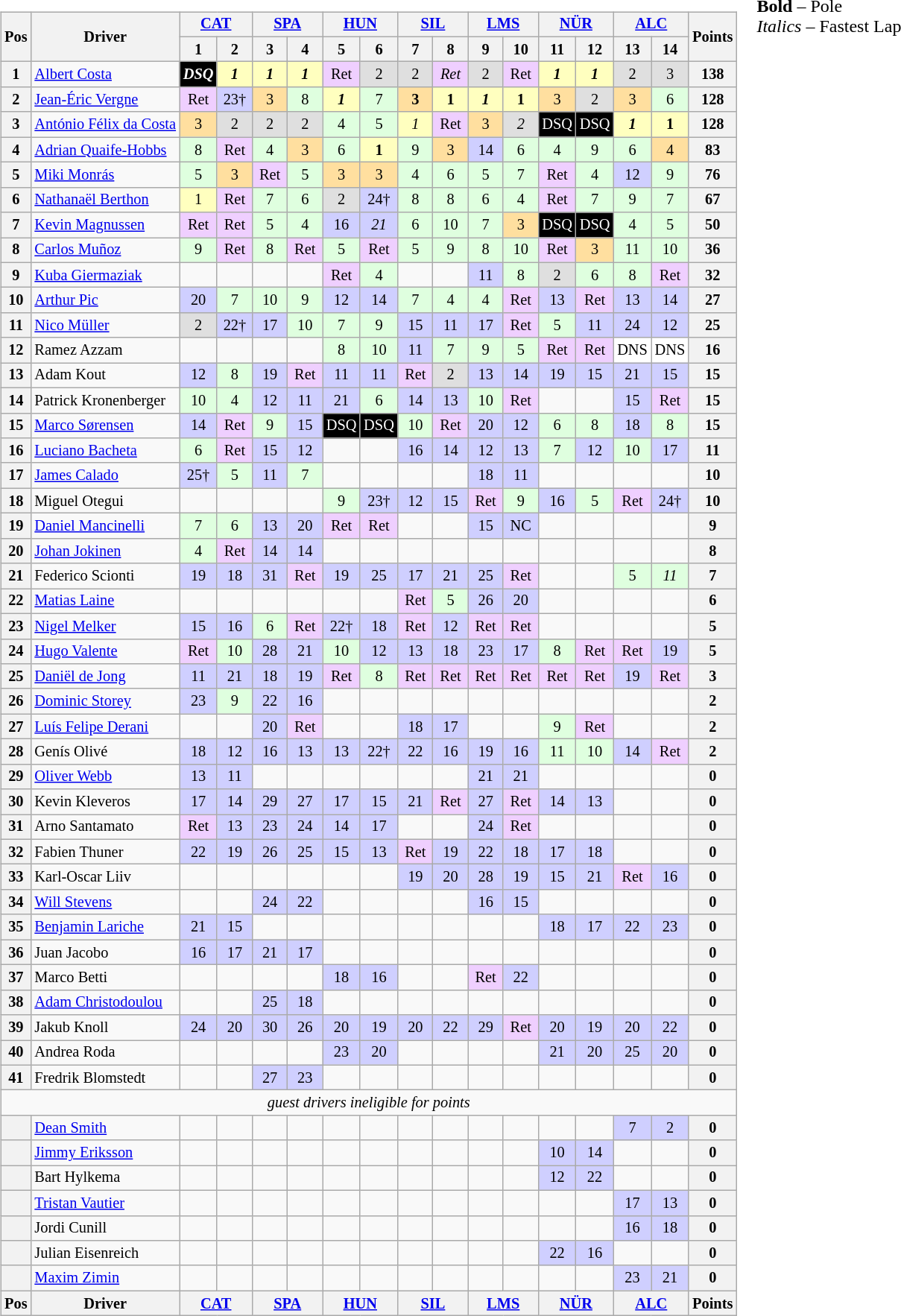<table>
<tr>
<td><br><table class="wikitable" style="font-size:85%; text-align:center">
<tr>
<th rowspan=2>Pos</th>
<th rowspan=2>Driver</th>
<th colspan=2><a href='#'>CAT</a><br></th>
<th colspan=2><a href='#'>SPA</a><br></th>
<th colspan=2><a href='#'>HUN</a><br></th>
<th colspan=2><a href='#'>SIL</a><br></th>
<th colspan=2><a href='#'>LMS</a><br></th>
<th colspan=2><a href='#'>NÜR</a><br></th>
<th colspan=2><a href='#'>ALC</a><br></th>
<th rowspan=2>Points</th>
</tr>
<tr>
<th width=25>1</th>
<th width=25>2</th>
<th width=25>3</th>
<th width=25>4</th>
<th width=25>5</th>
<th width=25>6</th>
<th width=25>7</th>
<th width=25>8</th>
<th width=25>9</th>
<th width=25>10</th>
<th width=25>11</th>
<th width=25>12</th>
<th width=25>13</th>
<th width=25>14</th>
</tr>
<tr>
<th>1</th>
<td align=left> <a href='#'>Albert Costa</a></td>
<td style="background:black; color:white;"><strong><em>DSQ</em></strong></td>
<td style="background:#FFFFBF;"><strong><em>1</em></strong></td>
<td style="background:#FFFFBF;"><strong><em>1</em></strong></td>
<td style="background:#FFFFBF;"><strong><em>1</em></strong></td>
<td style="background:#EFCFFF;">Ret</td>
<td style="background:#DFDFDF;">2</td>
<td style="background:#DFDFDF;">2</td>
<td style="background:#EFCFFF;"><em>Ret</em></td>
<td style="background:#DFDFDF;">2</td>
<td style="background:#EFCFFF;">Ret</td>
<td style="background:#FFFFBF;"><strong><em>1</em></strong></td>
<td style="background:#FFFFBF;"><strong><em>1</em></strong></td>
<td style="background:#DFDFDF;">2</td>
<td style="background:#DFDFDF;">3</td>
<th>138</th>
</tr>
<tr>
<th>2</th>
<td align=left> <a href='#'>Jean-Éric Vergne</a></td>
<td style="background:#EFCFFF;">Ret</td>
<td style="background:#CFCFFF;">23†</td>
<td style="background:#FFDF9F;">3</td>
<td style="background:#DFFFDF;">8</td>
<td style="background:#FFFFBF;"><strong><em>1</em></strong></td>
<td style="background:#DFFFDF;">7</td>
<td style="background:#FFDF9F;"><strong>3</strong></td>
<td style="background:#FFFFBF;"><strong>1</strong></td>
<td style="background:#FFFFBF;"><strong><em>1</em></strong></td>
<td style="background:#FFFFBF;"><strong>1</strong></td>
<td style="background:#FFDF9F;">3</td>
<td style="background:#DFDFDF;">2</td>
<td style="background:#FFDF9F;">3</td>
<td style="background:#DFFFDF;">6</td>
<th>128</th>
</tr>
<tr>
<th>3</th>
<td style="text-align:left" nowrap> <a href='#'>António Félix da Costa</a> </td>
<td style="background:#FFDF9F;">3</td>
<td style="background:#DFDFDF;">2</td>
<td style="background:#DFDFDF;">2</td>
<td style="background:#DFDFDF;">2</td>
<td style="background:#DFFFDF;">4</td>
<td style="background:#DFFFDF;">5</td>
<td style="background:#FFFFBF;"><em>1</em></td>
<td style="background:#EFCFFF;">Ret</td>
<td style="background:#FFDF9F;">3</td>
<td style="background:#DFDFDF;"><em>2</em></td>
<td style="background:black; color:white;">DSQ</td>
<td style="background:black; color:white;">DSQ</td>
<td style="background:#FFFFBF;"><strong><em>1</em></strong></td>
<td style="background:#FFFFBF;"><strong>1</strong></td>
<th>128</th>
</tr>
<tr>
<th>4</th>
<td align=left> <a href='#'>Adrian Quaife-Hobbs</a></td>
<td style="background:#DFFFDF;">8</td>
<td style="background:#EFCFFF;">Ret</td>
<td style="background:#DFFFDF;">4</td>
<td style="background:#FFDF9F;">3</td>
<td style="background:#DFFFDF;">6</td>
<td style="background:#FFFFBF;"><strong>1</strong></td>
<td style="background:#DFFFDF;">9</td>
<td style="background:#FFDF9F;">3</td>
<td style="background:#CFCFFF;">14</td>
<td style="background:#DFFFDF;">6</td>
<td style="background:#DFFFDF;">4</td>
<td style="background:#DFFFDF;">9</td>
<td style="background:#DFFFDF;">6</td>
<td style="background:#FFDF9F;">4</td>
<th>83</th>
</tr>
<tr>
<th>5</th>
<td style="text-align:left"> <a href='#'>Miki Monrás</a> </td>
<td style="background:#DFFFDF;">5</td>
<td style="background:#FFDF9F;">3</td>
<td style="background:#EFCFFF;">Ret</td>
<td style="background:#DFFFDF;">5</td>
<td style="background:#FFDF9F;">3</td>
<td style="background:#FFDF9F;">3</td>
<td style="background:#DFFFDF;">4</td>
<td style="background:#DFFFDF;">6</td>
<td style="background:#DFFFDF;">5</td>
<td style="background:#DFFFDF;">7</td>
<td style="background:#EFCFFF;">Ret</td>
<td style="background:#DFFFDF;">4</td>
<td style="background:#CFCFFF;">12</td>
<td style="background:#DFFFDF;">9</td>
<th>76</th>
</tr>
<tr>
<th>6</th>
<td align=left> <a href='#'>Nathanaël Berthon</a></td>
<td style="background:#FFFFBF;">1</td>
<td style="background:#EFCFFF;">Ret</td>
<td style="background:#DFFFDF;">7</td>
<td style="background:#DFFFDF;">6</td>
<td style="background:#DFDFDF;">2</td>
<td style="background:#CFCFFF;">24†</td>
<td style="background:#DFFFDF;">8</td>
<td style="background:#DFFFDF;">8</td>
<td style="background:#DFFFDF;">6</td>
<td style="background:#DFFFDF;">4</td>
<td style="background:#EFCFFF;">Ret</td>
<td style="background:#DFFFDF;">7</td>
<td style="background:#DFFFDF;">9</td>
<td style="background:#DFFFDF;">7</td>
<th>67</th>
</tr>
<tr>
<th>7</th>
<td style="text-align:left"> <a href='#'>Kevin Magnussen</a> </td>
<td style="background:#EFCFFF;">Ret</td>
<td style="background:#EFCFFF;">Ret</td>
<td style="background:#DFFFDF;">5</td>
<td style="background:#DFFFDF;">4</td>
<td style="background:#CFCFFF;">16</td>
<td style="background:#CFCFFF;"><em>21</em></td>
<td style="background:#DFFFDF;">6</td>
<td style="background:#DFFFDF;">10</td>
<td style="background:#DFFFDF;">7</td>
<td style="background:#FFDF9F;">3</td>
<td style="background:black; color:white;">DSQ</td>
<td style="background:black; color:white;">DSQ</td>
<td style="background:#DFFFDF;">4</td>
<td style="background:#DFFFDF;">5</td>
<th>50</th>
</tr>
<tr>
<th>8</th>
<td style="text-align:left"> <a href='#'>Carlos Muñoz</a> </td>
<td style="background:#DFFFDF;">9</td>
<td style="background:#EFCFFF;">Ret</td>
<td style="background:#DFFFDF;">8</td>
<td style="background:#EFCFFF;">Ret</td>
<td style="background:#DFFFDF;">5</td>
<td style="background:#EFCFFF;">Ret</td>
<td style="background:#DFFFDF;">5</td>
<td style="background:#DFFFDF;">9</td>
<td style="background:#DFFFDF;">8</td>
<td style="background:#DFFFDF;">10</td>
<td style="background:#EFCFFF;">Ret</td>
<td style="background:#FFDF9F;">3</td>
<td style="background:#DFFFDF;">11</td>
<td style="background:#DFFFDF;">10</td>
<th>36</th>
</tr>
<tr>
<th>9</th>
<td align=left> <a href='#'>Kuba Giermaziak</a></td>
<td></td>
<td></td>
<td></td>
<td></td>
<td style="background:#EFCFFF;">Ret</td>
<td style="background:#DFFFDF;">4</td>
<td></td>
<td></td>
<td style="background:#CFCFFF;">11</td>
<td style="background:#DFFFDF;">8</td>
<td style="background:#DFDFDF;">2</td>
<td style="background:#DFFFDF;">6</td>
<td style="background:#DFFFDF;">8</td>
<td style="background:#EFCFFF;">Ret</td>
<th>32</th>
</tr>
<tr>
<th>10</th>
<td style="text-align:left"> <a href='#'>Arthur Pic</a> </td>
<td style="background:#CFCFFF;">20</td>
<td style="background:#DFFFDF;">7</td>
<td style="background:#DFFFDF;">10</td>
<td style="background:#DFFFDF;">9</td>
<td style="background:#CFCFFF;">12</td>
<td style="background:#CFCFFF;">14</td>
<td style="background:#DFFFDF;">7</td>
<td style="background:#DFFFDF;">4</td>
<td style="background:#DFFFDF;">4</td>
<td style="background:#EFCFFF;">Ret</td>
<td style="background:#CFCFFF;">13</td>
<td style="background:#EFCFFF;">Ret</td>
<td style="background:#CFCFFF;">13</td>
<td style="background:#CFCFFF;">14</td>
<th>27</th>
</tr>
<tr>
<th>11</th>
<td style="text-align:left"> <a href='#'>Nico Müller</a> </td>
<td style="background:#DFDFDF;">2</td>
<td style="background:#CFCFFF;">22†</td>
<td style="background:#CFCFFF;">17</td>
<td style="background:#DFFFDF;">10</td>
<td style="background:#DFFFDF;">7</td>
<td style="background:#DFFFDF;">9</td>
<td style="background:#CFCFFF;">15</td>
<td style="background:#CFCFFF;">11</td>
<td style="background:#CFCFFF;">17</td>
<td style="background:#EFCFFF;">Ret</td>
<td style="background:#DFFFDF;">5</td>
<td style="background:#CFCFFF;">11</td>
<td style="background:#CFCFFF;">24</td>
<td style="background:#CFCFFF;">12</td>
<th>25</th>
</tr>
<tr>
<th>12</th>
<td style="text-align:left"> Ramez Azzam </td>
<td></td>
<td></td>
<td></td>
<td></td>
<td style="background:#DFFFDF;">8</td>
<td style="background:#DFFFDF;">10</td>
<td style="background:#CFCFFF;">11</td>
<td style="background:#DFFFDF;">7</td>
<td style="background:#DFFFDF;">9</td>
<td style="background:#DFFFDF;">5</td>
<td style="background:#EFCFFF;">Ret</td>
<td style="background:#EFCFFF;">Ret</td>
<td style="background:#FFFFFF;">DNS</td>
<td style="background:#FFFFFF;">DNS</td>
<th>16</th>
</tr>
<tr>
<th>13</th>
<td align=left> Adam Kout</td>
<td style="background:#CFCFFF;">12</td>
<td style="background:#DFFFDF;">8</td>
<td style="background:#CFCFFF;">19</td>
<td style="background:#EFCFFF;">Ret</td>
<td style="background:#CFCFFF;">11</td>
<td style="background:#CFCFFF;">11</td>
<td style="background:#EFCFFF;">Ret</td>
<td style="background:#DFDFDF;">2</td>
<td style="background:#CFCFFF;">13</td>
<td style="background:#CFCFFF;">14</td>
<td style="background:#CFCFFF;">19</td>
<td style="background:#CFCFFF;">15</td>
<td style="background:#CFCFFF;">21</td>
<td style="background:#CFCFFF;">15</td>
<th>15</th>
</tr>
<tr>
<th>14</th>
<td align=left> Patrick Kronenberger</td>
<td style="background:#DFFFDF;">10</td>
<td style="background:#DFFFDF;">4</td>
<td style="background:#CFCFFF;">12</td>
<td style="background:#CFCFFF;">11</td>
<td style="background:#CFCFFF;">21</td>
<td style="background:#DFFFDF;">6</td>
<td style="background:#CFCFFF;">14</td>
<td style="background:#CFCFFF;">13</td>
<td style="background:#DFFFDF;">10</td>
<td style="background:#EFCFFF;">Ret</td>
<td></td>
<td></td>
<td style="background:#CFCFFF;">15</td>
<td style="background:#EFCFFF;">Ret</td>
<th>15</th>
</tr>
<tr>
<th>15</th>
<td align=left> <a href='#'>Marco Sørensen</a></td>
<td style="background:#CFCFFF;">14</td>
<td style="background:#EFCFFF;">Ret</td>
<td style="background:#DFFFDF;">9</td>
<td style="background:#CFCFFF;">15</td>
<td style="background:black; color:white;">DSQ</td>
<td style="background:black; color:white;">DSQ</td>
<td style="background:#DFFFDF;">10</td>
<td style="background:#EFCFFF;">Ret</td>
<td style="background:#CFCFFF;">20</td>
<td style="background:#CFCFFF;">12</td>
<td style="background:#DFFFDF;">6</td>
<td style="background:#DFFFDF;">8</td>
<td style="background:#CFCFFF;">18</td>
<td style="background:#DFFFDF;">8</td>
<th>15</th>
</tr>
<tr>
<th>16</th>
<td align=left> <a href='#'>Luciano Bacheta</a></td>
<td style="background:#DFFFDF;">6</td>
<td style="background:#EFCFFF;">Ret</td>
<td style="background:#CFCFFF;">15</td>
<td style="background:#CFCFFF;">12</td>
<td></td>
<td></td>
<td style="background:#CFCFFF;">16</td>
<td style="background:#CFCFFF;">14</td>
<td style="background:#CFCFFF;">12</td>
<td style="background:#CFCFFF;">13</td>
<td style="background:#DFFFDF;">7</td>
<td style="background:#CFCFFF;">12</td>
<td style="background:#DFFFDF;">10</td>
<td style="background:#CFCFFF;">17</td>
<th>11</th>
</tr>
<tr>
<th>17</th>
<td align=left> <a href='#'>James Calado</a></td>
<td style="background:#CFCFFF;">25†</td>
<td style="background:#DFFFDF;">5</td>
<td style="background:#CFCFFF;">11</td>
<td style="background:#DFFFDF;">7</td>
<td></td>
<td></td>
<td></td>
<td></td>
<td style="background:#CFCFFF;">18</td>
<td style="background:#CFCFFF;">11</td>
<td></td>
<td></td>
<td></td>
<td></td>
<th>10</th>
</tr>
<tr>
<th>18</th>
<td style="text-align:left"> Miguel Otegui </td>
<td></td>
<td></td>
<td></td>
<td></td>
<td style="background:#DFFFDF;">9</td>
<td style="background:#CFCFFF;">23†</td>
<td style="background:#CFCFFF;">12</td>
<td style="background:#CFCFFF;">15</td>
<td style="background:#EFCFFF;">Ret</td>
<td style="background:#DFFFDF;">9</td>
<td style="background:#CFCFFF;">16</td>
<td style="background:#DFFFDF;">5</td>
<td style="background:#EFCFFF;">Ret</td>
<td style="background:#CFCFFF;">24†</td>
<th>10</th>
</tr>
<tr>
<th>19</th>
<td align=left> <a href='#'>Daniel Mancinelli</a></td>
<td style="background:#DFFFDF;">7</td>
<td style="background:#DFFFDF;">6</td>
<td style="background:#CFCFFF;">13</td>
<td style="background:#CFCFFF;">20</td>
<td style="background:#EFCFFF;">Ret</td>
<td style="background:#EFCFFF;">Ret</td>
<td></td>
<td></td>
<td style="background:#CFCFFF;">15</td>
<td style="background:#CFCFFF;">NC</td>
<td></td>
<td></td>
<td></td>
<td></td>
<th>9</th>
</tr>
<tr>
<th>20</th>
<td align=left> <a href='#'>Johan Jokinen</a></td>
<td style="background:#DFFFDF;">4</td>
<td style="background:#EFCFFF;">Ret</td>
<td style="background:#CFCFFF;">14</td>
<td style="background:#CFCFFF;">14</td>
<td></td>
<td></td>
<td></td>
<td></td>
<td></td>
<td></td>
<td></td>
<td></td>
<td></td>
<td></td>
<th>8</th>
</tr>
<tr>
<th>21</th>
<td style="text-align:left"> Federico Scionti </td>
<td style="background:#CFCFFF;">19</td>
<td style="background:#CFCFFF;">18</td>
<td style="background:#CFCFFF;">31</td>
<td style="background:#EFCFFF;">Ret</td>
<td style="background:#CFCFFF;">19</td>
<td style="background:#CFCFFF;">25</td>
<td style="background:#CFCFFF;">17</td>
<td style="background:#CFCFFF;">21</td>
<td style="background:#CFCFFF;">25</td>
<td style="background:#EFCFFF;">Ret</td>
<td></td>
<td></td>
<td style="background:#DFFFDF;">5</td>
<td style="background:#DFFFDF;"><em>11</em></td>
<th>7</th>
</tr>
<tr>
<th>22</th>
<td align=left> <a href='#'>Matias Laine</a></td>
<td></td>
<td></td>
<td></td>
<td></td>
<td></td>
<td></td>
<td style="background:#EFCFFF;">Ret</td>
<td style="background:#DFFFDF;">5</td>
<td style="background:#CFCFFF;">26</td>
<td style="background:#CFCFFF;">20</td>
<td></td>
<td></td>
<td></td>
<td></td>
<th>6</th>
</tr>
<tr>
<th>23</th>
<td align=left> <a href='#'>Nigel Melker</a></td>
<td style="background:#CFCFFF;">15</td>
<td style="background:#CFCFFF;">16</td>
<td style="background:#DFFFDF;">6</td>
<td style="background:#EFCFFF;">Ret</td>
<td style="background:#CFCFFF;">22†</td>
<td style="background:#CFCFFF;">18</td>
<td style="background:#EFCFFF;">Ret</td>
<td style="background:#CFCFFF;">12</td>
<td style="background:#EFCFFF;">Ret</td>
<td style="background:#EFCFFF;">Ret</td>
<td></td>
<td></td>
<td></td>
<td></td>
<th>5</th>
</tr>
<tr>
<th>24</th>
<td style="text-align:left"> <a href='#'>Hugo Valente</a> </td>
<td style="background:#EFCFFF;">Ret</td>
<td style="background:#DFFFDF;">10</td>
<td style="background:#CFCFFF;">28</td>
<td style="background:#CFCFFF;">21</td>
<td style="background:#DFFFDF;">10</td>
<td style="background:#CFCFFF;">12</td>
<td style="background:#CFCFFF;">13</td>
<td style="background:#CFCFFF;">18</td>
<td style="background:#CFCFFF;">23</td>
<td style="background:#CFCFFF;">17</td>
<td style="background:#DFFFDF;">8</td>
<td style="background:#EFCFFF;">Ret</td>
<td style="background:#EFCFFF;">Ret</td>
<td style="background:#CFCFFF;">19</td>
<th>5</th>
</tr>
<tr>
<th>25</th>
<td style="text-align:left"> <a href='#'>Daniël de Jong</a> </td>
<td style="background:#CFCFFF;">11</td>
<td style="background:#CFCFFF;">21</td>
<td style="background:#CFCFFF;">18</td>
<td style="background:#CFCFFF;">19</td>
<td style="background:#EFCFFF;">Ret</td>
<td style="background:#DFFFDF;">8</td>
<td style="background:#EFCFFF;">Ret</td>
<td style="background:#EFCFFF;">Ret</td>
<td style="background:#EFCFFF;">Ret</td>
<td style="background:#EFCFFF;">Ret</td>
<td style="background:#EFCFFF;">Ret</td>
<td style="background:#EFCFFF;">Ret</td>
<td style="background:#CFCFFF;">19</td>
<td style="background:#EFCFFF;">Ret</td>
<th>3</th>
</tr>
<tr>
<th>26</th>
<td align=left> <a href='#'>Dominic Storey</a></td>
<td style="background:#CFCFFF;">23</td>
<td style="background:#DFFFDF;">9</td>
<td style="background:#CFCFFF;">22</td>
<td style="background:#CFCFFF;">16</td>
<td></td>
<td></td>
<td></td>
<td></td>
<td></td>
<td></td>
<td></td>
<td></td>
<td></td>
<td></td>
<th>2</th>
</tr>
<tr>
<th>27</th>
<td align=left> <a href='#'>Luís Felipe Derani</a></td>
<td></td>
<td></td>
<td style="background:#CFCFFF;">20</td>
<td style="background:#EFCFFF;">Ret</td>
<td></td>
<td></td>
<td style="background:#CFCFFF;">18</td>
<td style="background:#CFCFFF;">17</td>
<td></td>
<td></td>
<td style="background:#DFFFDF;">9</td>
<td style="background:#EFCFFF;">Ret</td>
<td></td>
<td></td>
<th>2</th>
</tr>
<tr>
<th>28</th>
<td style="text-align:left"> Genís Olivé </td>
<td style="background:#CFCFFF;">18</td>
<td style="background:#CFCFFF;">12</td>
<td style="background:#CFCFFF;">16</td>
<td style="background:#CFCFFF;">13</td>
<td style="background:#CFCFFF;">13</td>
<td style="background:#CFCFFF;">22†</td>
<td style="background:#CFCFFF;">22</td>
<td style="background:#CFCFFF;">16</td>
<td style="background:#CFCFFF;">19</td>
<td style="background:#CFCFFF;">16</td>
<td style="background:#DFFFDF;">11</td>
<td style="background:#DFFFDF;">10</td>
<td style="background:#CFCFFF;">14</td>
<td style="background:#EFCFFF;">Ret</td>
<th>2</th>
</tr>
<tr>
<th>29</th>
<td align=left> <a href='#'>Oliver Webb</a></td>
<td style="background:#CFCFFF;">13</td>
<td style="background:#CFCFFF;">11</td>
<td></td>
<td></td>
<td></td>
<td></td>
<td></td>
<td></td>
<td style="background:#CFCFFF;">21</td>
<td style="background:#CFCFFF;">21</td>
<td></td>
<td></td>
<td></td>
<td></td>
<th>0</th>
</tr>
<tr>
<th>30</th>
<td style="text-align:left"> Kevin Kleveros </td>
<td style="background:#CFCFFF;">17</td>
<td style="background:#CFCFFF;">14</td>
<td style="background:#CFCFFF;">29</td>
<td style="background:#CFCFFF;">27</td>
<td style="background:#CFCFFF;">17</td>
<td style="background:#CFCFFF;">15</td>
<td style="background:#CFCFFF;">21</td>
<td style="background:#EFCFFF;">Ret</td>
<td style="background:#CFCFFF;">27</td>
<td style="background:#EFCFFF;">Ret</td>
<td style="background:#CFCFFF;">14</td>
<td style="background:#CFCFFF;">13</td>
<td></td>
<td></td>
<th>0</th>
</tr>
<tr>
<th>31</th>
<td style="text-align:left"> Arno Santamato </td>
<td style="background:#EFCFFF;">Ret</td>
<td style="background:#CFCFFF;">13</td>
<td style="background:#CFCFFF;">23</td>
<td style="background:#CFCFFF;">24</td>
<td style="background:#CFCFFF;">14</td>
<td style="background:#CFCFFF;">17</td>
<td></td>
<td></td>
<td style="background:#CFCFFF;">24</td>
<td style="background:#EFCFFF;">Ret</td>
<td></td>
<td></td>
<td></td>
<td></td>
<th>0</th>
</tr>
<tr>
<th>32</th>
<td align=left> Fabien Thuner</td>
<td style="background:#CFCFFF;">22</td>
<td style="background:#CFCFFF;">19</td>
<td style="background:#CFCFFF;">26</td>
<td style="background:#CFCFFF;">25</td>
<td style="background:#CFCFFF;">15</td>
<td style="background:#CFCFFF;">13</td>
<td style="background:#EFCFFF;">Ret</td>
<td style="background:#CFCFFF;">19</td>
<td style="background:#CFCFFF;">22</td>
<td style="background:#CFCFFF;">18</td>
<td style="background:#CFCFFF;">17</td>
<td style="background:#CFCFFF;">18</td>
<td></td>
<td></td>
<th>0</th>
</tr>
<tr>
<th>33</th>
<td align=left> Karl-Oscar Liiv</td>
<td></td>
<td></td>
<td></td>
<td></td>
<td></td>
<td></td>
<td style="background:#CFCFFF;">19</td>
<td style="background:#CFCFFF;">20</td>
<td style="background:#CFCFFF;">28</td>
<td style="background:#CFCFFF;">19</td>
<td style="background:#CFCFFF;">15</td>
<td style="background:#CFCFFF;">21</td>
<td style="background:#EFCFFF;">Ret</td>
<td style="background:#CFCFFF;">16</td>
<th>0</th>
</tr>
<tr>
<th>34</th>
<td align=left> <a href='#'>Will Stevens</a></td>
<td></td>
<td></td>
<td style="background:#CFCFFF;">24</td>
<td style="background:#CFCFFF;">22</td>
<td></td>
<td></td>
<td></td>
<td></td>
<td style="background:#CFCFFF;">16</td>
<td style="background:#CFCFFF;">15</td>
<td></td>
<td></td>
<td></td>
<td></td>
<th>0</th>
</tr>
<tr>
<th>35</th>
<td align=left> <a href='#'>Benjamin Lariche</a></td>
<td style="background:#CFCFFF;">21</td>
<td style="background:#CFCFFF;">15</td>
<td></td>
<td></td>
<td></td>
<td></td>
<td></td>
<td></td>
<td></td>
<td></td>
<td style="background:#CFCFFF;">18</td>
<td style="background:#CFCFFF;">17</td>
<td style="background:#CFCFFF;">22</td>
<td style="background:#CFCFFF;">23</td>
<th>0</th>
</tr>
<tr>
<th>36</th>
<td align=left> Juan Jacobo </td>
<td style="background:#CFCFFF;">16</td>
<td style="background:#CFCFFF;">17</td>
<td style="background:#CFCFFF;">21</td>
<td style="background:#CFCFFF;">17</td>
<td></td>
<td></td>
<td></td>
<td></td>
<td></td>
<td></td>
<td></td>
<td></td>
<td></td>
<td></td>
<th>0</th>
</tr>
<tr>
<th>37</th>
<td align=left> Marco Betti</td>
<td></td>
<td></td>
<td></td>
<td></td>
<td style="background:#CFCFFF;">18</td>
<td style="background:#CFCFFF;">16</td>
<td></td>
<td></td>
<td style="background:#EFCFFF;">Ret</td>
<td style="background:#CFCFFF;">22</td>
<td></td>
<td></td>
<td></td>
<td></td>
<th>0</th>
</tr>
<tr>
<th>38</th>
<td align=left> <a href='#'>Adam Christodoulou</a></td>
<td></td>
<td></td>
<td style="background:#CFCFFF;">25</td>
<td style="background:#CFCFFF;">18</td>
<td></td>
<td></td>
<td></td>
<td></td>
<td></td>
<td></td>
<td></td>
<td></td>
<td></td>
<td></td>
<th>0</th>
</tr>
<tr>
<th>39</th>
<td align=left> Jakub Knoll</td>
<td style="background:#CFCFFF;">24</td>
<td style="background:#CFCFFF;">20</td>
<td style="background:#CFCFFF;">30</td>
<td style="background:#CFCFFF;">26</td>
<td style="background:#CFCFFF;">20</td>
<td style="background:#CFCFFF;">19</td>
<td style="background:#CFCFFF;">20</td>
<td style="background:#CFCFFF;">22</td>
<td style="background:#CFCFFF;">29</td>
<td style="background:#EFCFFF;">Ret</td>
<td style="background:#CFCFFF;">20</td>
<td style="background:#CFCFFF;">19</td>
<td style="background:#CFCFFF;">20</td>
<td style="background:#CFCFFF;">22</td>
<th>0</th>
</tr>
<tr>
<th>40</th>
<td align=left> Andrea Roda</td>
<td></td>
<td></td>
<td></td>
<td></td>
<td style="background:#CFCFFF;">23</td>
<td style="background:#CFCFFF;">20</td>
<td></td>
<td></td>
<td></td>
<td></td>
<td style="background:#CFCFFF;">21</td>
<td style="background:#CFCFFF;">20</td>
<td style="background:#CFCFFF;">25</td>
<td style="background:#CFCFFF;">20</td>
<th>0</th>
</tr>
<tr>
<th>41</th>
<td align=left> Fredrik Blomstedt</td>
<td></td>
<td></td>
<td style="background:#CFCFFF;">27</td>
<td style="background:#CFCFFF;">23</td>
<td></td>
<td></td>
<td></td>
<td></td>
<td></td>
<td></td>
<td></td>
<td></td>
<td></td>
<td></td>
<th>0</th>
</tr>
<tr>
<td align=center colspan=17><em>guest drivers ineligible for points</em></td>
</tr>
<tr>
<th></th>
<td align=left> <a href='#'>Dean Smith</a></td>
<td></td>
<td></td>
<td></td>
<td></td>
<td></td>
<td></td>
<td></td>
<td></td>
<td></td>
<td></td>
<td></td>
<td></td>
<td style="background:#CFCFFF;">7</td>
<td style="background:#CFCFFF;">2</td>
<th>0</th>
</tr>
<tr>
<th></th>
<td style="text-align:left"> <a href='#'>Jimmy Eriksson</a> </td>
<td></td>
<td></td>
<td></td>
<td></td>
<td></td>
<td></td>
<td></td>
<td></td>
<td></td>
<td></td>
<td style="background:#CFCFFF;">10</td>
<td style="background:#CFCFFF;">14</td>
<td></td>
<td></td>
<th>0</th>
</tr>
<tr>
<th></th>
<td style="text-align:left"> Bart Hylkema </td>
<td></td>
<td></td>
<td></td>
<td></td>
<td></td>
<td></td>
<td></td>
<td></td>
<td></td>
<td></td>
<td style="background:#CFCFFF;">12</td>
<td style="background:#CFCFFF;">22</td>
<td></td>
<td></td>
<th>0</th>
</tr>
<tr>
<th></th>
<td align=left> <a href='#'>Tristan Vautier</a></td>
<td></td>
<td></td>
<td></td>
<td></td>
<td></td>
<td></td>
<td></td>
<td></td>
<td></td>
<td></td>
<td></td>
<td></td>
<td style="background:#CFCFFF;">17</td>
<td style="background:#CFCFFF;">13</td>
<th>0</th>
</tr>
<tr>
<th></th>
<td style="text-align:left"> Jordi Cunill </td>
<td></td>
<td></td>
<td></td>
<td></td>
<td></td>
<td></td>
<td></td>
<td></td>
<td></td>
<td></td>
<td></td>
<td></td>
<td style="background:#CFCFFF;">16</td>
<td style="background:#CFCFFF;">18</td>
<th>0</th>
</tr>
<tr>
<th></th>
<td style="text-align:left"> Julian Eisenreich </td>
<td></td>
<td></td>
<td></td>
<td></td>
<td></td>
<td></td>
<td></td>
<td></td>
<td></td>
<td></td>
<td style="background:#CFCFFF;">22</td>
<td style="background:#CFCFFF;">16</td>
<td></td>
<td></td>
<th>0</th>
</tr>
<tr>
<th></th>
<td style="text-align:left"> <a href='#'>Maxim Zimin</a> </td>
<td></td>
<td></td>
<td></td>
<td></td>
<td></td>
<td></td>
<td></td>
<td></td>
<td></td>
<td></td>
<td></td>
<td></td>
<td style="background:#CFCFFF;">23</td>
<td style="background:#CFCFFF;">21</td>
<th>0</th>
</tr>
<tr style="background:#f9f9f9" valign="top">
<th valign="middle">Pos</th>
<th valign="middle">Driver</th>
<th colspan=2><a href='#'>CAT</a><br></th>
<th colspan=2><a href='#'>SPA</a><br></th>
<th colspan=2><a href='#'>HUN</a><br></th>
<th colspan=2><a href='#'>SIL</a><br></th>
<th colspan=2><a href='#'>LMS</a><br></th>
<th colspan=2><a href='#'>NÜR</a><br></th>
<th colspan=2><a href='#'>ALC</a><br></th>
<th valign="middle">Points</th>
</tr>
</table>
</td>
<td valign="top"><br>
<span><strong>Bold</strong> – Pole<br>
<em>Italics</em> – Fastest Lap</span></td>
</tr>
</table>
